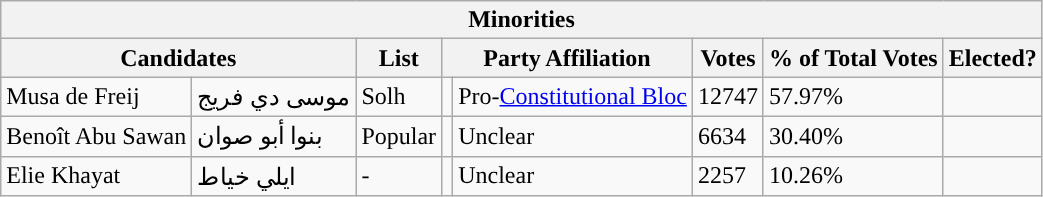<table class="wikitable sortable">
<tr>
<th colspan="8">Minorities</th>
</tr>
<tr>
<th colspan="2">Candidates</th>
<th>List</th>
<th colspan="2">Party Affiliation</th>
<th>Votes</th>
<th>% of Total Votes</th>
<th>Elected?</th>
</tr>
<tr>
<td>Musa de Freij</td>
<td>موسى دي فريج</td>
<td>Solh</td>
<td style="background: "></td>
<td>Pro-<a href='#'>Constitutional Bloc</a></td>
<td>12747</td>
<td>57.97%</td>
<td></td>
</tr>
<tr>
<td>Benoît Abu Sawan</td>
<td>بنوا أبو صوان</td>
<td>Popular</td>
<td style="background: "></td>
<td>Unclear</td>
<td>6634</td>
<td>30.40%</td>
<td></td>
</tr>
<tr>
<td>Elie Khayat</td>
<td>ايلي خياط</td>
<td>-</td>
<td style="background: "></td>
<td>Unclear</td>
<td>2257</td>
<td>10.26%</td>
<td></td>
</tr>
</table>
